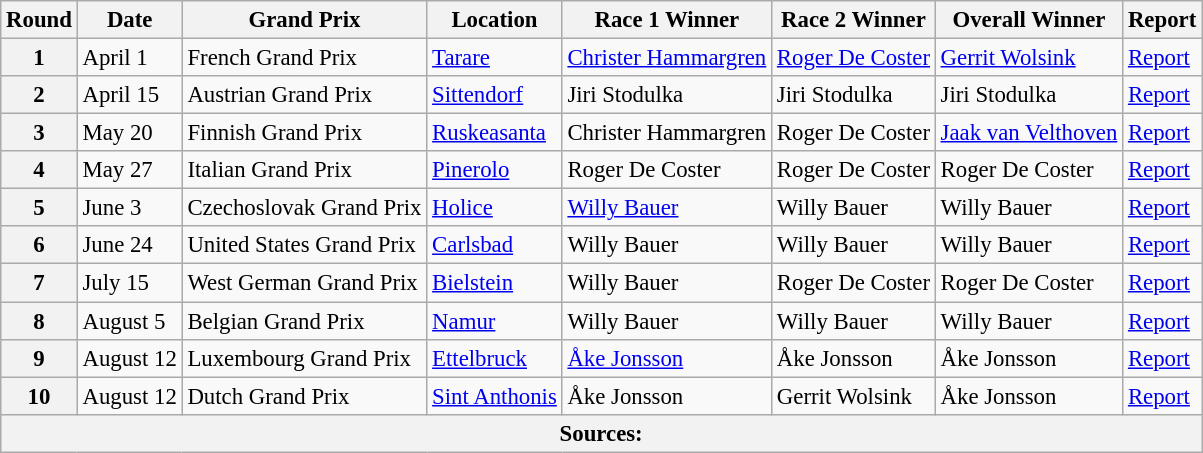<table class="wikitable" style="font-size: 95%;">
<tr>
<th align=center>Round</th>
<th align=center>Date</th>
<th align=center>Grand Prix</th>
<th align=center>Location</th>
<th align=center>Race 1 Winner</th>
<th align=center>Race 2 Winner</th>
<th align=center>Overall Winner</th>
<th align=center>Report</th>
</tr>
<tr>
<th>1</th>
<td>April 1</td>
<td> French Grand Prix</td>
<td><a href='#'>Tarare</a></td>
<td> <a href='#'>Christer Hammargren</a></td>
<td> <a href='#'>Roger De Coster</a></td>
<td> <a href='#'>Gerrit Wolsink</a></td>
<td><a href='#'>Report</a></td>
</tr>
<tr>
<th>2</th>
<td>April 15</td>
<td> Austrian Grand Prix</td>
<td><a href='#'>Sittendorf</a></td>
<td> Jiri Stodulka</td>
<td> Jiri Stodulka</td>
<td> Jiri Stodulka</td>
<td><a href='#'>Report</a></td>
</tr>
<tr>
<th>3</th>
<td>May 20</td>
<td> Finnish Grand Prix</td>
<td><a href='#'>Ruskeasanta</a></td>
<td> Christer Hammargren</td>
<td> Roger De Coster</td>
<td> <a href='#'>Jaak van Velthoven</a></td>
<td><a href='#'>Report</a></td>
</tr>
<tr>
<th>4</th>
<td>May 27</td>
<td> Italian Grand Prix</td>
<td><a href='#'>Pinerolo</a></td>
<td> Roger De Coster</td>
<td> Roger De Coster</td>
<td> Roger De Coster</td>
<td><a href='#'>Report</a></td>
</tr>
<tr>
<th>5</th>
<td>June 3</td>
<td> Czechoslovak Grand Prix</td>
<td><a href='#'>Holice</a></td>
<td> <a href='#'>Willy Bauer</a></td>
<td> Willy Bauer</td>
<td> Willy Bauer</td>
<td><a href='#'>Report</a></td>
</tr>
<tr>
<th>6</th>
<td>June 24</td>
<td> United States Grand Prix</td>
<td><a href='#'>Carlsbad</a></td>
<td> Willy Bauer</td>
<td> Willy Bauer</td>
<td> Willy Bauer</td>
<td><a href='#'>Report</a></td>
</tr>
<tr>
<th>7</th>
<td>July 15</td>
<td> West German Grand Prix</td>
<td><a href='#'>Bielstein</a></td>
<td> Willy Bauer</td>
<td> Roger De Coster</td>
<td> Roger De Coster</td>
<td><a href='#'>Report</a></td>
</tr>
<tr>
<th>8</th>
<td>August 5</td>
<td> Belgian Grand Prix</td>
<td><a href='#'>Namur</a></td>
<td> Willy Bauer</td>
<td> Willy Bauer</td>
<td> Willy Bauer</td>
<td><a href='#'>Report</a></td>
</tr>
<tr>
<th>9</th>
<td>August 12</td>
<td> Luxembourg Grand Prix</td>
<td><a href='#'>Ettelbruck</a></td>
<td> <a href='#'>Åke Jonsson</a></td>
<td> Åke Jonsson</td>
<td> Åke Jonsson</td>
<td><a href='#'>Report</a></td>
</tr>
<tr>
<th>10</th>
<td>August 12</td>
<td> Dutch Grand Prix</td>
<td><a href='#'>Sint Anthonis</a></td>
<td> Åke Jonsson</td>
<td> Gerrit Wolsink</td>
<td> Åke Jonsson</td>
<td><a href='#'>Report</a></td>
</tr>
<tr>
<th colspan=8>Sources:</th>
</tr>
</table>
